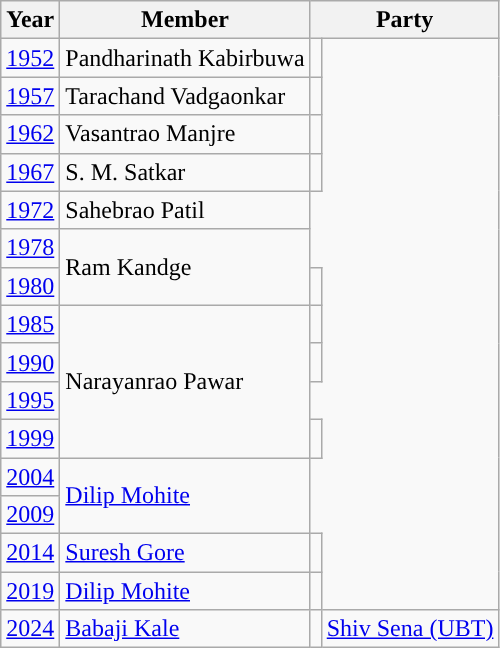<table class="wikitable">
<tr>
<th>Year</th>
<th>Member</th>
<th colspan="2">Party</th>
</tr>
<tr>
<td><a href='#'>1952</a></td>
<td>Pandharinath Kabirbuwa</td>
<td></td>
</tr>
<tr>
<td><a href='#'>1957</a></td>
<td>Tarachand Vadgaonkar</td>
<td></td>
</tr>
<tr>
<td><a href='#'>1962</a></td>
<td>Vasantrao Manjre</td>
<td></td>
</tr>
<tr>
<td><a href='#'>1967</a></td>
<td>S. M. Satkar</td>
<td></td>
</tr>
<tr>
<td><a href='#'>1972</a></td>
<td>Sahebrao Patil</td>
</tr>
<tr>
<td><a href='#'>1978</a></td>
<td rowspan="2">Ram Kandge</td>
</tr>
<tr>
<td><a href='#'>1980</a></td>
<td></td>
</tr>
<tr>
<td><a href='#'>1985</a></td>
<td rowspan="4">Narayanrao Pawar</td>
<td></td>
</tr>
<tr>
<td><a href='#'>1990</a></td>
<td></td>
</tr>
<tr>
<td><a href='#'>1995</a></td>
</tr>
<tr>
<td><a href='#'>1999</a></td>
<td></td>
</tr>
<tr>
<td><a href='#'>2004</a></td>
<td rowspan="2"><a href='#'>Dilip Mohite</a></td>
</tr>
<tr>
<td><a href='#'>2009</a></td>
</tr>
<tr>
<td><a href='#'>2014</a></td>
<td><a href='#'>Suresh Gore</a></td>
<td></td>
</tr>
<tr>
<td><a href='#'>2019</a></td>
<td><a href='#'>Dilip Mohite</a></td>
<td></td>
</tr>
<tr>
<td><a href='#'>2024</a></td>
<td><a href='#'>Babaji Kale</a></td>
<td style="background-color: "></td>
<td><a href='#'>Shiv Sena (UBT)</a></td>
</tr>
</table>
